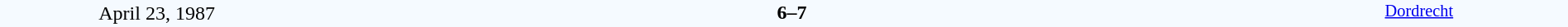<table style="width: 100%; background:#F5FAFF;" cellspacing="0">
<tr>
<td align=center rowspan=3 width=20%>April 23, 1987<br></td>
</tr>
<tr>
<td width=24% align=right></td>
<td align=center width=13%><strong>6–7</strong></td>
<td width=24%></td>
<td style=font-size:85% rowspan=3 valign=top align=center><a href='#'>Dordrecht</a></td>
</tr>
<tr style=font-size:85%>
<td align=right></td>
<td align=center></td>
<td></td>
</tr>
</table>
